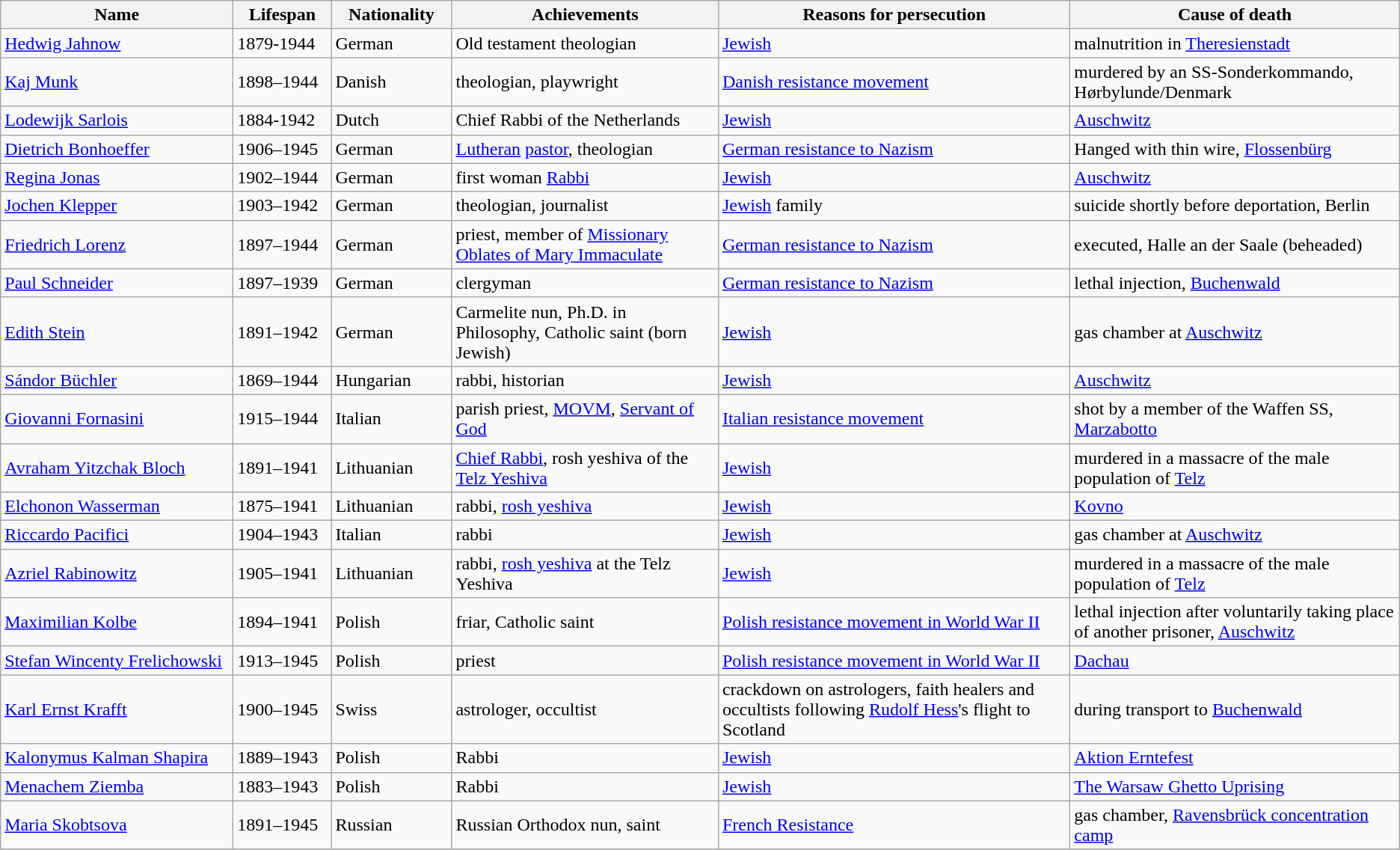<table class="wikitable sortable">
<tr align=left>
<th width=200>Name</th>
<th width=80>Lifespan</th>
<th width=100>Nationality</th>
<th>Achievements</th>
<th>Reasons for persecution</th>
<th>Cause of death</th>
</tr>
<tr>
<td><a href='#'>Hedwig Jahnow</a></td>
<td>1879-1944</td>
<td>German</td>
<td>Old testament theologian</td>
<td><a href='#'>Jewish</a></td>
<td>malnutrition in <a href='#'>Theresienstadt</a></td>
</tr>
<tr>
<td><a href='#'>Kaj Munk</a></td>
<td>1898–1944</td>
<td>Danish</td>
<td>theologian, playwright</td>
<td><a href='#'>Danish resistance movement</a></td>
<td>murdered by an SS-Sonderkommando, Hørbylunde/Denmark</td>
</tr>
<tr>
<td><a href='#'>Lodewijk Sarlois</a></td>
<td>1884-1942</td>
<td>Dutch</td>
<td>Chief Rabbi of the Netherlands</td>
<td><a href='#'>Jewish</a></td>
<td><a href='#'>Auschwitz</a></td>
</tr>
<tr>
<td><a href='#'>Dietrich Bonhoeffer</a></td>
<td>1906–1945</td>
<td>German</td>
<td><a href='#'>Lutheran</a> <a href='#'>pastor</a>, theologian</td>
<td><a href='#'>German resistance to Nazism</a></td>
<td>Hanged with thin wire, <a href='#'>Flossenbürg</a></td>
</tr>
<tr>
<td><a href='#'>Regina Jonas</a></td>
<td>1902–1944</td>
<td>German</td>
<td>first woman <a href='#'>Rabbi</a></td>
<td><a href='#'>Jewish</a></td>
<td><a href='#'>Auschwitz</a></td>
</tr>
<tr>
<td><a href='#'>Jochen Klepper</a></td>
<td>1903–1942</td>
<td>German</td>
<td>theologian, journalist</td>
<td><a href='#'>Jewish</a> family</td>
<td>suicide shortly before deportation, Berlin</td>
</tr>
<tr>
<td><a href='#'>Friedrich Lorenz</a></td>
<td>1897–1944</td>
<td>German</td>
<td>priest, member of <a href='#'>Missionary Oblates of Mary Immaculate</a></td>
<td><a href='#'>German resistance to Nazism</a></td>
<td>executed, Halle an der Saale (beheaded)</td>
</tr>
<tr>
<td><a href='#'>Paul Schneider</a></td>
<td>1897–1939</td>
<td>German</td>
<td>clergyman</td>
<td><a href='#'>German resistance to Nazism</a></td>
<td>lethal injection, <a href='#'>Buchenwald</a></td>
</tr>
<tr>
<td><a href='#'>Edith Stein</a></td>
<td>1891–1942</td>
<td>German</td>
<td>Carmelite nun, Ph.D. in Philosophy, Catholic saint (born Jewish)</td>
<td><a href='#'>Jewish</a></td>
<td>gas chamber at <a href='#'>Auschwitz</a></td>
</tr>
<tr>
<td><a href='#'>Sándor Büchler</a></td>
<td>1869–1944</td>
<td>Hungarian</td>
<td>rabbi, historian</td>
<td><a href='#'>Jewish</a></td>
<td><a href='#'>Auschwitz</a></td>
</tr>
<tr>
<td><a href='#'>Giovanni Fornasini</a></td>
<td>1915–1944</td>
<td>Italian</td>
<td>parish priest, <a href='#'>MOVM</a>, <a href='#'>Servant of God</a></td>
<td><a href='#'>Italian resistance movement</a></td>
<td>shot by a member of the Waffen SS, <a href='#'>Marzabotto</a></td>
</tr>
<tr>
<td><a href='#'>Avraham Yitzchak Bloch</a></td>
<td>1891–1941</td>
<td>Lithuanian</td>
<td><a href='#'>Chief Rabbi</a>, rosh yeshiva of the <a href='#'>Telz Yeshiva</a></td>
<td><a href='#'>Jewish</a></td>
<td>murdered in a massacre of the male population of <a href='#'>Telz</a></td>
</tr>
<tr>
<td><a href='#'>Elchonon Wasserman</a></td>
<td>1875–1941</td>
<td>Lithuanian</td>
<td>rabbi, <a href='#'>rosh yeshiva</a></td>
<td><a href='#'>Jewish</a></td>
<td><a href='#'>Kovno</a></td>
</tr>
<tr>
<td><a href='#'>Riccardo Pacifici</a></td>
<td>1904–1943</td>
<td>Italian</td>
<td>rabbi</td>
<td><a href='#'>Jewish</a></td>
<td>gas chamber at <a href='#'>Auschwitz</a></td>
</tr>
<tr>
<td><a href='#'>Azriel Rabinowitz</a></td>
<td>1905–1941</td>
<td>Lithuanian</td>
<td>rabbi, <a href='#'>rosh yeshiva</a> at the Telz Yeshiva</td>
<td><a href='#'>Jewish</a></td>
<td>murdered in a massacre of the male population of <a href='#'>Telz</a></td>
</tr>
<tr>
<td><a href='#'>Maximilian Kolbe</a></td>
<td>1894–1941</td>
<td>Polish</td>
<td>friar, Catholic saint</td>
<td><a href='#'>Polish resistance movement in World War II</a></td>
<td>lethal injection after voluntarily taking place of another prisoner, <a href='#'>Auschwitz</a></td>
</tr>
<tr>
<td><a href='#'>Stefan Wincenty Frelichowski</a></td>
<td>1913–1945</td>
<td>Polish</td>
<td>priest</td>
<td><a href='#'>Polish resistance movement in World War II</a></td>
<td><a href='#'>Dachau</a></td>
</tr>
<tr>
<td><a href='#'>Karl Ernst Krafft</a></td>
<td>1900–1945</td>
<td>Swiss</td>
<td>astrologer, occultist</td>
<td>crackdown on astrologers, faith healers and occultists following <a href='#'>Rudolf Hess</a>'s flight to Scotland</td>
<td>during transport to <a href='#'>Buchenwald</a></td>
</tr>
<tr>
<td><a href='#'>Kalonymus Kalman Shapira</a></td>
<td>1889–1943</td>
<td>Polish</td>
<td>Rabbi</td>
<td><a href='#'>Jewish</a></td>
<td><a href='#'>Aktion Erntefest</a></td>
</tr>
<tr>
<td><a href='#'>Menachem Ziemba</a></td>
<td>1883–1943</td>
<td>Polish</td>
<td>Rabbi</td>
<td><a href='#'>Jewish</a></td>
<td><a href='#'>The Warsaw Ghetto Uprising</a></td>
</tr>
<tr>
<td><a href='#'>Maria Skobtsova</a></td>
<td>1891–1945</td>
<td>Russian</td>
<td>Russian Orthodox nun, saint</td>
<td><a href='#'>French Resistance</a></td>
<td>gas chamber, <a href='#'>Ravensbrück concentration camp</a></td>
</tr>
<tr>
</tr>
</table>
